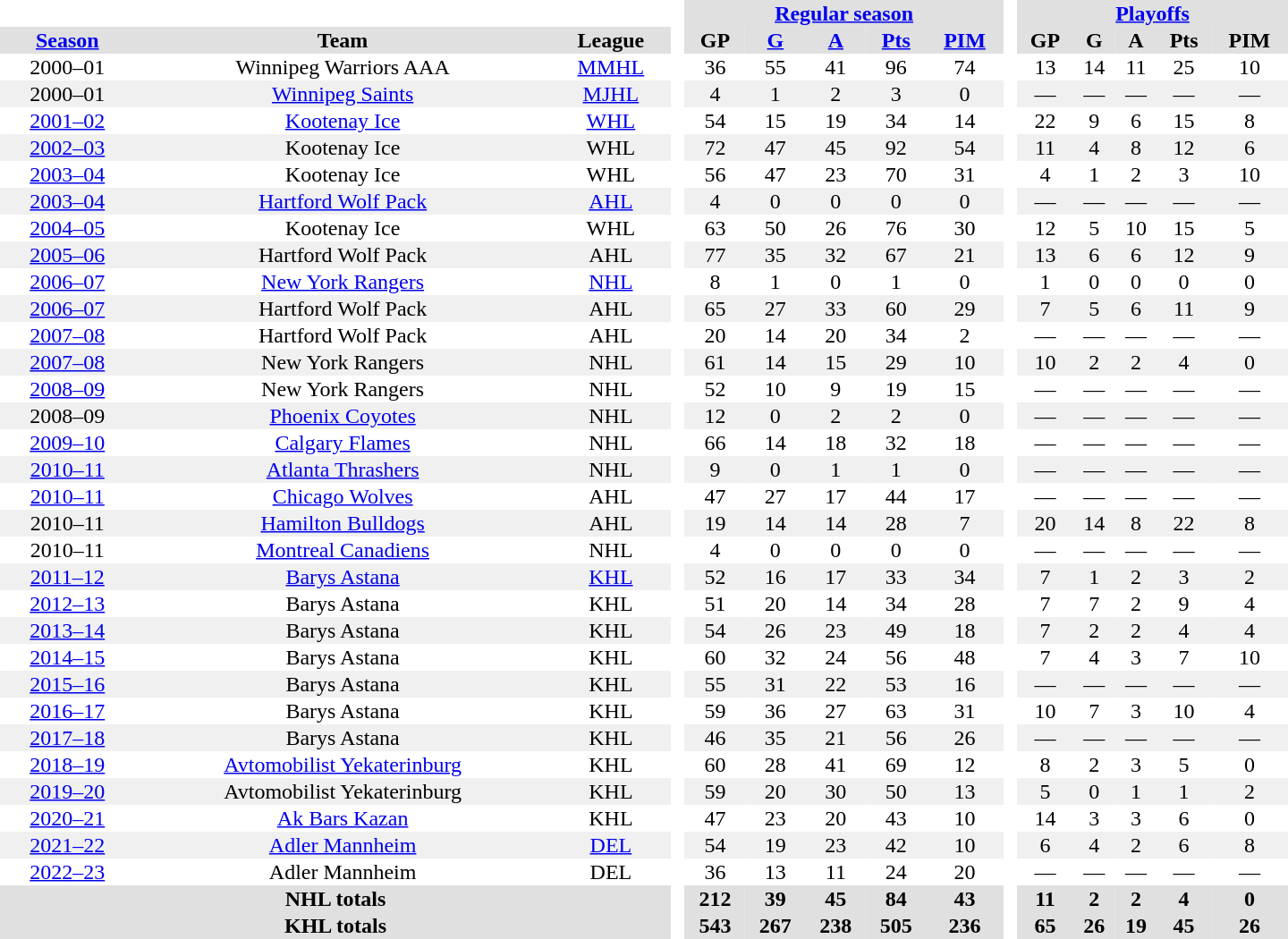<table border="0" cellpadding="1" cellspacing="0" style="text-align:center; width:60em;">
<tr bgcolor="#e0e0e0">
<th colspan="3" bgcolor="#ffffff"> </th>
<th rowspan="100" bgcolor="#ffffff"> </th>
<th colspan="5"><a href='#'>Regular season</a></th>
<th rowspan="100" bgcolor="#ffffff"> </th>
<th colspan="5"><a href='#'>Playoffs</a></th>
</tr>
<tr bgcolor="#e0e0e0">
<th><a href='#'>Season</a></th>
<th>Team</th>
<th>League</th>
<th>GP</th>
<th><a href='#'>G</a></th>
<th><a href='#'>A</a></th>
<th><a href='#'>Pts</a></th>
<th><a href='#'>PIM</a></th>
<th>GP</th>
<th>G</th>
<th>A</th>
<th>Pts</th>
<th>PIM</th>
</tr>
<tr>
<td>2000–01</td>
<td>Winnipeg Warriors AAA</td>
<td><a href='#'>MMHL</a></td>
<td>36</td>
<td>55</td>
<td>41</td>
<td>96</td>
<td>74</td>
<td>13</td>
<td>14</td>
<td>11</td>
<td>25</td>
<td>10</td>
</tr>
<tr bgcolor="#f0f0f0">
<td>2000–01</td>
<td><a href='#'>Winnipeg Saints</a></td>
<td><a href='#'>MJHL</a></td>
<td>4</td>
<td>1</td>
<td>2</td>
<td>3</td>
<td>0</td>
<td>—</td>
<td>—</td>
<td>—</td>
<td>—</td>
<td>—</td>
</tr>
<tr>
<td><a href='#'>2001–02</a></td>
<td><a href='#'>Kootenay Ice</a></td>
<td><a href='#'>WHL</a></td>
<td>54</td>
<td>15</td>
<td>19</td>
<td>34</td>
<td>14</td>
<td>22</td>
<td>9</td>
<td>6</td>
<td>15</td>
<td>8</td>
</tr>
<tr bgcolor="#f0f0f0">
<td><a href='#'>2002–03</a></td>
<td>Kootenay Ice</td>
<td>WHL</td>
<td>72</td>
<td>47</td>
<td>45</td>
<td>92</td>
<td>54</td>
<td>11</td>
<td>4</td>
<td>8</td>
<td>12</td>
<td>6</td>
</tr>
<tr>
<td><a href='#'>2003–04</a></td>
<td>Kootenay Ice</td>
<td>WHL</td>
<td>56</td>
<td>47</td>
<td>23</td>
<td>70</td>
<td>31</td>
<td>4</td>
<td>1</td>
<td>2</td>
<td>3</td>
<td>10</td>
</tr>
<tr bgcolor="#f0f0f0">
<td><a href='#'>2003–04</a></td>
<td><a href='#'>Hartford Wolf Pack</a></td>
<td><a href='#'>AHL</a></td>
<td>4</td>
<td>0</td>
<td>0</td>
<td>0</td>
<td>0</td>
<td>—</td>
<td>—</td>
<td>—</td>
<td>—</td>
<td>—</td>
</tr>
<tr>
<td><a href='#'>2004–05</a></td>
<td>Kootenay Ice</td>
<td>WHL</td>
<td>63</td>
<td>50</td>
<td>26</td>
<td>76</td>
<td>30</td>
<td>12</td>
<td>5</td>
<td>10</td>
<td>15</td>
<td>5</td>
</tr>
<tr bgcolor="#f0f0f0">
<td><a href='#'>2005–06</a></td>
<td>Hartford Wolf Pack</td>
<td>AHL</td>
<td>77</td>
<td>35</td>
<td>32</td>
<td>67</td>
<td>21</td>
<td>13</td>
<td>6</td>
<td>6</td>
<td>12</td>
<td>9</td>
</tr>
<tr>
<td><a href='#'>2006–07</a></td>
<td><a href='#'>New York Rangers</a></td>
<td><a href='#'>NHL</a></td>
<td>8</td>
<td>1</td>
<td>0</td>
<td>1</td>
<td>0</td>
<td>1</td>
<td>0</td>
<td>0</td>
<td>0</td>
<td>0</td>
</tr>
<tr bgcolor="#f0f0f0">
<td><a href='#'>2006–07</a></td>
<td>Hartford Wolf Pack</td>
<td>AHL</td>
<td>65</td>
<td>27</td>
<td>33</td>
<td>60</td>
<td>29</td>
<td>7</td>
<td>5</td>
<td>6</td>
<td>11</td>
<td>9</td>
</tr>
<tr>
<td><a href='#'>2007–08</a></td>
<td>Hartford Wolf Pack</td>
<td>AHL</td>
<td>20</td>
<td>14</td>
<td>20</td>
<td>34</td>
<td>2</td>
<td>—</td>
<td>—</td>
<td>—</td>
<td>—</td>
<td>—</td>
</tr>
<tr bgcolor="#f0f0f0">
<td><a href='#'>2007–08</a></td>
<td>New York Rangers</td>
<td>NHL</td>
<td>61</td>
<td>14</td>
<td>15</td>
<td>29</td>
<td>10</td>
<td>10</td>
<td>2</td>
<td>2</td>
<td>4</td>
<td>0</td>
</tr>
<tr>
<td><a href='#'>2008–09</a></td>
<td>New York Rangers</td>
<td>NHL</td>
<td>52</td>
<td>10</td>
<td>9</td>
<td>19</td>
<td>15</td>
<td>—</td>
<td>—</td>
<td>—</td>
<td>—</td>
<td>—</td>
</tr>
<tr bgcolor="#f0f0f0">
<td>2008–09</td>
<td><a href='#'>Phoenix Coyotes</a></td>
<td>NHL</td>
<td>12</td>
<td>0</td>
<td>2</td>
<td>2</td>
<td>0</td>
<td>—</td>
<td>—</td>
<td>—</td>
<td>—</td>
<td>—</td>
</tr>
<tr>
<td><a href='#'>2009–10</a></td>
<td><a href='#'>Calgary Flames</a></td>
<td>NHL</td>
<td>66</td>
<td>14</td>
<td>18</td>
<td>32</td>
<td>18</td>
<td>—</td>
<td>—</td>
<td>—</td>
<td>—</td>
<td>—</td>
</tr>
<tr bgcolor="#f0f0f0">
<td><a href='#'>2010–11</a></td>
<td><a href='#'>Atlanta Thrashers</a></td>
<td>NHL</td>
<td>9</td>
<td>0</td>
<td>1</td>
<td>1</td>
<td>0</td>
<td>—</td>
<td>—</td>
<td>—</td>
<td>—</td>
<td>—</td>
</tr>
<tr>
<td><a href='#'>2010–11</a></td>
<td><a href='#'>Chicago Wolves</a></td>
<td>AHL</td>
<td>47</td>
<td>27</td>
<td>17</td>
<td>44</td>
<td>17</td>
<td>—</td>
<td>—</td>
<td>—</td>
<td>—</td>
<td>—</td>
</tr>
<tr bgcolor="#f0f0f0">
<td>2010–11</td>
<td><a href='#'>Hamilton Bulldogs</a></td>
<td>AHL</td>
<td>19</td>
<td>14</td>
<td>14</td>
<td>28</td>
<td>7</td>
<td>20</td>
<td>14</td>
<td>8</td>
<td>22</td>
<td>8</td>
</tr>
<tr>
<td>2010–11</td>
<td><a href='#'>Montreal Canadiens</a></td>
<td>NHL</td>
<td>4</td>
<td>0</td>
<td>0</td>
<td>0</td>
<td>0</td>
<td>—</td>
<td>—</td>
<td>—</td>
<td>—</td>
<td>—</td>
</tr>
<tr bgcolor="#f0f0f0">
<td><a href='#'>2011–12</a></td>
<td><a href='#'>Barys Astana</a></td>
<td><a href='#'>KHL</a></td>
<td>52</td>
<td>16</td>
<td>17</td>
<td>33</td>
<td>34</td>
<td>7</td>
<td>1</td>
<td>2</td>
<td>3</td>
<td>2</td>
</tr>
<tr>
<td><a href='#'>2012–13</a></td>
<td>Barys Astana</td>
<td>KHL</td>
<td>51</td>
<td>20</td>
<td>14</td>
<td>34</td>
<td>28</td>
<td>7</td>
<td>7</td>
<td>2</td>
<td>9</td>
<td>4</td>
</tr>
<tr bgcolor="#f0f0f0">
<td><a href='#'>2013–14</a></td>
<td>Barys Astana</td>
<td>KHL</td>
<td>54</td>
<td>26</td>
<td>23</td>
<td>49</td>
<td>18</td>
<td>7</td>
<td>2</td>
<td>2</td>
<td>4</td>
<td>4</td>
</tr>
<tr>
<td><a href='#'>2014–15</a></td>
<td>Barys Astana</td>
<td>KHL</td>
<td>60</td>
<td>32</td>
<td>24</td>
<td>56</td>
<td>48</td>
<td>7</td>
<td>4</td>
<td>3</td>
<td>7</td>
<td>10</td>
</tr>
<tr bgcolor="#f0f0f0">
<td><a href='#'>2015–16</a></td>
<td>Barys Astana</td>
<td>KHL</td>
<td>55</td>
<td>31</td>
<td>22</td>
<td>53</td>
<td>16</td>
<td>—</td>
<td>—</td>
<td>—</td>
<td>—</td>
<td>—</td>
</tr>
<tr>
<td><a href='#'>2016–17</a></td>
<td>Barys Astana</td>
<td>KHL</td>
<td>59</td>
<td>36</td>
<td>27</td>
<td>63</td>
<td>31</td>
<td>10</td>
<td>7</td>
<td>3</td>
<td>10</td>
<td>4</td>
</tr>
<tr bgcolor="#f0f0f0">
<td><a href='#'>2017–18</a></td>
<td>Barys Astana</td>
<td>KHL</td>
<td>46</td>
<td>35</td>
<td>21</td>
<td>56</td>
<td>26</td>
<td>—</td>
<td>—</td>
<td>—</td>
<td>—</td>
<td>—</td>
</tr>
<tr>
<td><a href='#'>2018–19</a></td>
<td><a href='#'>Avtomobilist Yekaterinburg</a></td>
<td>KHL</td>
<td>60</td>
<td>28</td>
<td>41</td>
<td>69</td>
<td>12</td>
<td>8</td>
<td>2</td>
<td>3</td>
<td>5</td>
<td>0</td>
</tr>
<tr bgcolor="#f0f0f0">
<td><a href='#'>2019–20</a></td>
<td>Avtomobilist Yekaterinburg</td>
<td>KHL</td>
<td>59</td>
<td>20</td>
<td>30</td>
<td>50</td>
<td>13</td>
<td>5</td>
<td>0</td>
<td>1</td>
<td>1</td>
<td>2</td>
</tr>
<tr>
<td><a href='#'>2020–21</a></td>
<td><a href='#'>Ak Bars Kazan</a></td>
<td>KHL</td>
<td>47</td>
<td>23</td>
<td>20</td>
<td>43</td>
<td>10</td>
<td>14</td>
<td>3</td>
<td>3</td>
<td>6</td>
<td>0</td>
</tr>
<tr bgcolor="#f0f0f0">
<td><a href='#'>2021–22</a></td>
<td><a href='#'>Adler Mannheim</a></td>
<td><a href='#'>DEL</a></td>
<td>54</td>
<td>19</td>
<td>23</td>
<td>42</td>
<td>10</td>
<td>6</td>
<td>4</td>
<td>2</td>
<td>6</td>
<td>8</td>
</tr>
<tr>
<td><a href='#'>2022–23</a></td>
<td>Adler Mannheim</td>
<td>DEL</td>
<td>36</td>
<td>13</td>
<td>11</td>
<td>24</td>
<td>20</td>
<td>—</td>
<td>—</td>
<td>—</td>
<td>—</td>
<td>—</td>
</tr>
<tr bgcolor="#e0e0e0">
<th colspan="3">NHL totals</th>
<th>212</th>
<th>39</th>
<th>45</th>
<th>84</th>
<th>43</th>
<th>11</th>
<th>2</th>
<th>2</th>
<th>4</th>
<th>0</th>
</tr>
<tr bgcolor="#e0e0e0">
<th colspan="3">KHL totals</th>
<th>543</th>
<th>267</th>
<th>238</th>
<th>505</th>
<th>236</th>
<th>65</th>
<th>26</th>
<th>19</th>
<th>45</th>
<th>26</th>
</tr>
</table>
